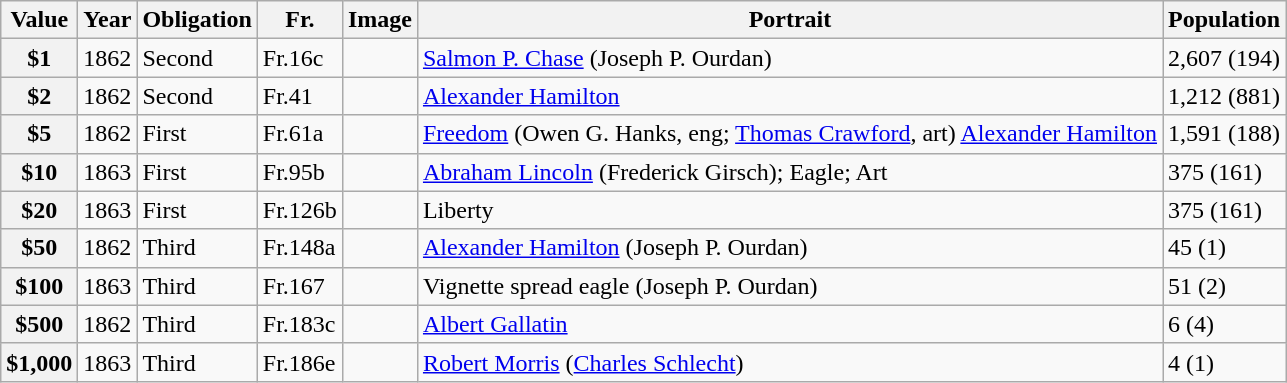<table class="wikitable">
<tr>
<th scope="col">Value</th>
<th scope="col">Year</th>
<th scope="col">Obligation</th>
<th scope="col">Fr.</th>
<th scope="col">Image</th>
<th scope="col">Portrait</th>
<th scope="col">Population</th>
</tr>
<tr>
<th scope="row">$1</th>
<td>1862</td>
<td>Second</td>
<td>Fr.16c</td>
<td></td>
<td><a href='#'>Salmon P. Chase</a> (Joseph P. Ourdan)</td>
<td>2,607 (194)</td>
</tr>
<tr>
<th scope="row">$2</th>
<td>1862</td>
<td>Second</td>
<td>Fr.41</td>
<td></td>
<td><a href='#'>Alexander Hamilton</a></td>
<td>1,212 (881)</td>
</tr>
<tr>
<th scope="row">$5</th>
<td>1862</td>
<td>First</td>
<td>Fr.61a</td>
<td></td>
<td><a href='#'>Freedom</a> (Owen G. Hanks, eng; <a href='#'>Thomas Crawford</a>, art)  <a href='#'>Alexander Hamilton</a></td>
<td>1,591 (188)</td>
</tr>
<tr>
<th scope="row">$10</th>
<td>1863</td>
<td>First</td>
<td>Fr.95b</td>
<td></td>
<td><a href='#'>Abraham Lincoln</a> (Frederick Girsch); Eagle; Art</td>
<td>375 (161)</td>
</tr>
<tr>
<th scope="row">$20</th>
<td>1863</td>
<td>First</td>
<td>Fr.126b</td>
<td></td>
<td>Liberty</td>
<td>375 (161)</td>
</tr>
<tr>
<th scope="row">$50</th>
<td>1862</td>
<td>Third</td>
<td>Fr.148a</td>
<td></td>
<td><a href='#'>Alexander Hamilton</a> (Joseph P. Ourdan)</td>
<td>45 (1)</td>
</tr>
<tr>
<th scope="row">$100</th>
<td>1863</td>
<td>Third</td>
<td>Fr.167</td>
<td></td>
<td>Vignette spread eagle (Joseph P. Ourdan)</td>
<td>51 (2)</td>
</tr>
<tr>
<th scope="row">$500</th>
<td>1862</td>
<td>Third</td>
<td>Fr.183c</td>
<td></td>
<td><a href='#'>Albert Gallatin</a></td>
<td>6 (4)</td>
</tr>
<tr>
<th scope="row">$1,000</th>
<td>1863</td>
<td>Third</td>
<td>Fr.186e</td>
<td></td>
<td><a href='#'>Robert Morris</a> (<a href='#'>Charles Schlecht</a>)</td>
<td>4 (1)</td>
</tr>
</table>
